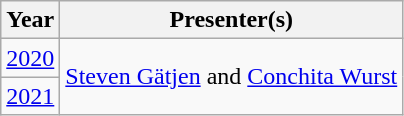<table class="wikitable">
<tr>
<th>Year</th>
<th>Presenter(s)</th>
</tr>
<tr>
<td><a href='#'>2020</a></td>
<td rowspan=2><a href='#'>Steven Gätjen</a> and <a href='#'>Conchita Wurst</a></td>
</tr>
<tr>
<td><a href='#'>2021</a></td>
</tr>
</table>
